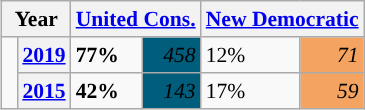<table class="wikitable" style="float:right; width:400; font-size:90%; margin-left:1em;">
<tr>
<th colspan="2" scope="col">Year</th>
<th colspan="2" scope="col"><a href='#'>United Cons.</a></th>
<th colspan="2" scope="col"><a href='#'>New Democratic</a></th>
</tr>
<tr>
<td rowspan="2" style="width: 0.25em; background-color: "></td>
<th><a href='#'>2019</a></th>
<td><span><strong>77%</strong></span></td>
<td style="text-align:right; background:#005D7C;"><span><em>458</em></span></td>
<td>12%</td>
<td style="text-align:right; background:#F4A460;"><em>71</em></td>
</tr>
<tr>
<th><a href='#'>2015</a></th>
<td><span><strong>42%</strong></span></td>
<td style="text-align:right; background:#005D7C;"><span><em>143</em></span></td>
<td>17%</td>
<td style="text-align:right; background:#F4A460;"><em>59</em></td>
</tr>
</table>
